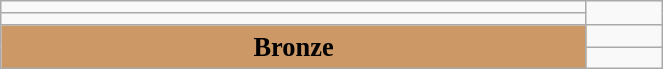<table class="wikitable" style=" text-align:center; font-size:110%;" width="35%">
<tr>
<td></td>
</tr>
<tr>
<td></td>
</tr>
<tr>
<td rowspan="2" bgcolor="#cc9966"><strong>Bronze</strong></td>
<td></td>
</tr>
<tr>
<td></td>
</tr>
</table>
